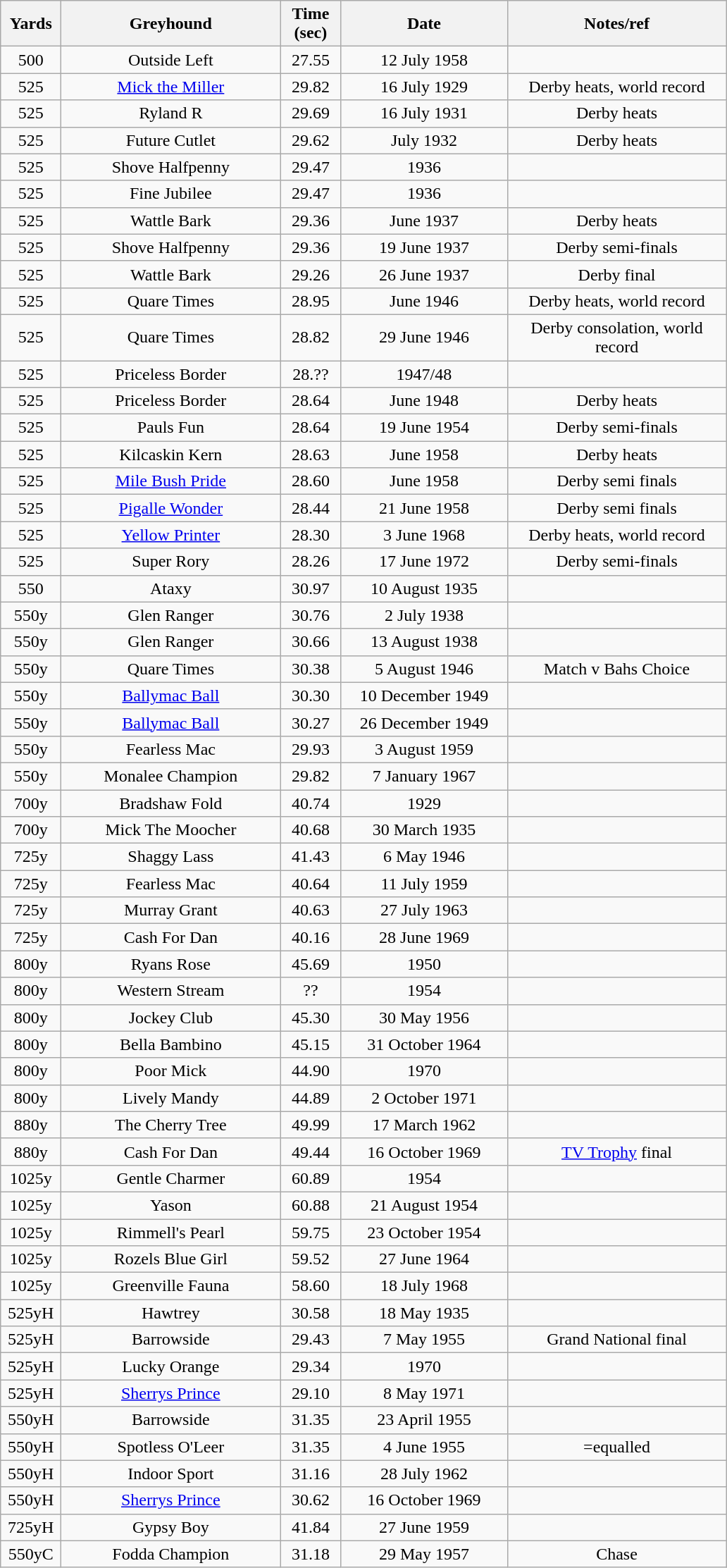<table class="wikitable" style="font-size: 100%">
<tr>
<th width=50>Yards</th>
<th width=200>Greyhound</th>
<th width=50>Time (sec)</th>
<th width=150>Date</th>
<th width=200>Notes/ref</th>
</tr>
<tr align=center>
<td>500</td>
<td>Outside Left</td>
<td>27.55</td>
<td>12 July 1958</td>
<td></td>
</tr>
<tr align=center>
<td>525</td>
<td><a href='#'>Mick the Miller</a></td>
<td>29.82</td>
<td>16 July 1929</td>
<td>Derby heats, world record</td>
</tr>
<tr align=center>
<td>525</td>
<td>Ryland R</td>
<td>29.69</td>
<td>16 July 1931</td>
<td>Derby heats</td>
</tr>
<tr align=center>
<td>525</td>
<td>Future Cutlet</td>
<td>29.62</td>
<td>July 1932</td>
<td>Derby heats</td>
</tr>
<tr align=center>
<td>525</td>
<td>Shove Halfpenny</td>
<td>29.47</td>
<td>1936</td>
<td></td>
</tr>
<tr align=center>
<td>525</td>
<td>Fine Jubilee</td>
<td>29.47</td>
<td>1936</td>
<td></td>
</tr>
<tr align=center>
<td>525</td>
<td>Wattle Bark</td>
<td>29.36</td>
<td>June 1937</td>
<td>Derby heats</td>
</tr>
<tr align=center>
<td>525</td>
<td>Shove Halfpenny</td>
<td>29.36</td>
<td>19 June 1937</td>
<td>Derby semi-finals</td>
</tr>
<tr align=center>
<td>525</td>
<td>Wattle Bark</td>
<td>29.26</td>
<td>26 June 1937</td>
<td>Derby final</td>
</tr>
<tr align=center>
<td>525</td>
<td>Quare Times</td>
<td>28.95</td>
<td>June 1946</td>
<td>Derby heats, world record</td>
</tr>
<tr align=center>
<td>525</td>
<td>Quare Times</td>
<td>28.82</td>
<td>29 June 1946</td>
<td>Derby consolation, world record</td>
</tr>
<tr align=center>
<td>525</td>
<td>Priceless Border</td>
<td>28.??</td>
<td>1947/48</td>
<td></td>
</tr>
<tr align=center>
<td>525</td>
<td>Priceless Border</td>
<td>28.64</td>
<td>June 1948</td>
<td>Derby heats</td>
</tr>
<tr align=center>
<td>525</td>
<td>Pauls Fun</td>
<td>28.64</td>
<td>19 June 1954</td>
<td>Derby semi-finals</td>
</tr>
<tr align=center>
<td>525</td>
<td>Kilcaskin Kern</td>
<td>28.63</td>
<td>June 1958</td>
<td>Derby heats</td>
</tr>
<tr align=center>
<td>525</td>
<td><a href='#'>Mile Bush Pride</a></td>
<td>28.60</td>
<td>June 1958</td>
<td>Derby semi finals</td>
</tr>
<tr align=center>
<td>525</td>
<td><a href='#'>Pigalle Wonder</a></td>
<td>28.44</td>
<td>21 June 1958</td>
<td>Derby semi finals</td>
</tr>
<tr align=center>
<td>525</td>
<td><a href='#'>Yellow Printer</a></td>
<td>28.30</td>
<td>3 June 1968</td>
<td>Derby heats, world record</td>
</tr>
<tr align=center>
<td>525</td>
<td>Super Rory</td>
<td>28.26</td>
<td>17 June 1972</td>
<td>Derby semi-finals</td>
</tr>
<tr align=center>
<td>550</td>
<td>Ataxy</td>
<td>30.97</td>
<td>10 August 1935</td>
<td></td>
</tr>
<tr align=center>
<td>550y</td>
<td>Glen Ranger</td>
<td>30.76</td>
<td>2 July 1938</td>
<td></td>
</tr>
<tr align=center>
<td>550y</td>
<td>Glen Ranger</td>
<td>30.66</td>
<td>13 August 1938</td>
<td></td>
</tr>
<tr align=center>
<td>550y</td>
<td>Quare Times</td>
<td>30.38</td>
<td>5 August 1946</td>
<td>Match v Bahs Choice</td>
</tr>
<tr align=center>
<td>550y</td>
<td><a href='#'>Ballymac Ball</a></td>
<td>30.30</td>
<td>10 December 1949</td>
<td></td>
</tr>
<tr align=center>
<td>550y</td>
<td><a href='#'>Ballymac Ball</a></td>
<td>30.27</td>
<td>26 December 1949</td>
<td></td>
</tr>
<tr align=center>
<td>550y</td>
<td>Fearless Mac</td>
<td>29.93</td>
<td>3 August 1959</td>
<td></td>
</tr>
<tr align=center>
<td>550y</td>
<td>Monalee Champion</td>
<td>29.82</td>
<td>7 January 1967</td>
<td></td>
</tr>
<tr align=center>
<td>700y</td>
<td>Bradshaw Fold</td>
<td>40.74</td>
<td>1929</td>
<td></td>
</tr>
<tr align=center>
<td>700y</td>
<td>Mick The Moocher</td>
<td>40.68</td>
<td>30 March 1935</td>
<td></td>
</tr>
<tr align=center>
<td>725y</td>
<td>Shaggy Lass</td>
<td>41.43</td>
<td>6 May 1946</td>
<td></td>
</tr>
<tr align=center>
<td>725y</td>
<td>Fearless Mac</td>
<td>40.64</td>
<td>11 July 1959</td>
<td></td>
</tr>
<tr align=center>
<td>725y</td>
<td>Murray Grant</td>
<td>40.63</td>
<td>27 July 1963</td>
<td></td>
</tr>
<tr align=center>
<td>725y</td>
<td>Cash For Dan</td>
<td>40.16</td>
<td>28 June 1969</td>
<td></td>
</tr>
<tr align=center>
<td>800y</td>
<td>Ryans Rose</td>
<td>45.69</td>
<td>1950</td>
<td></td>
</tr>
<tr align=center>
<td>800y</td>
<td>Western Stream</td>
<td>??</td>
<td>1954</td>
<td></td>
</tr>
<tr align=center>
<td>800y</td>
<td>Jockey Club</td>
<td>45.30</td>
<td>30 May 1956</td>
<td></td>
</tr>
<tr align=center>
<td>800y</td>
<td>Bella Bambino</td>
<td>45.15</td>
<td>31 October 1964</td>
<td></td>
</tr>
<tr align=center>
<td>800y</td>
<td>Poor Mick</td>
<td>44.90</td>
<td>1970</td>
<td></td>
</tr>
<tr align=center>
<td>800y</td>
<td>Lively Mandy</td>
<td>44.89</td>
<td>2 October 1971</td>
<td></td>
</tr>
<tr align=center>
<td>880y</td>
<td>The Cherry Tree</td>
<td>49.99</td>
<td>17 March 1962</td>
<td></td>
</tr>
<tr align=center>
<td>880y</td>
<td>Cash For Dan</td>
<td>49.44</td>
<td>16 October 1969</td>
<td><a href='#'>TV Trophy</a> final</td>
</tr>
<tr align=center>
<td>1025y</td>
<td>Gentle Charmer</td>
<td>60.89</td>
<td>1954</td>
<td></td>
</tr>
<tr align=center>
<td>1025y</td>
<td>Yason</td>
<td>60.88</td>
<td>21 August 1954</td>
<td></td>
</tr>
<tr align=center>
<td>1025y</td>
<td>Rimmell's Pearl</td>
<td>59.75</td>
<td>23 October 1954</td>
<td></td>
</tr>
<tr align=center>
<td>1025y</td>
<td>Rozels Blue Girl</td>
<td>59.52</td>
<td>27 June 1964</td>
<td></td>
</tr>
<tr align=center>
<td>1025y</td>
<td>Greenville Fauna</td>
<td>58.60</td>
<td>18 July 1968</td>
<td></td>
</tr>
<tr align=center>
<td>525yH</td>
<td>Hawtrey</td>
<td>30.58</td>
<td>18 May 1935</td>
<td></td>
</tr>
<tr align=center>
<td>525yH</td>
<td>Barrowside</td>
<td>29.43</td>
<td>7 May 1955</td>
<td>Grand National final</td>
</tr>
<tr align=center>
<td>525yH</td>
<td>Lucky Orange</td>
<td>29.34</td>
<td>1970</td>
<td></td>
</tr>
<tr align=center>
<td>525yH</td>
<td><a href='#'>Sherrys Prince</a></td>
<td>29.10</td>
<td>8 May 1971</td>
<td></td>
</tr>
<tr align=center>
<td>550yH</td>
<td>Barrowside</td>
<td>31.35</td>
<td>23 April 1955</td>
<td></td>
</tr>
<tr align=center>
<td>550yH</td>
<td>Spotless O'Leer</td>
<td>31.35</td>
<td>4 June 1955</td>
<td>=equalled</td>
</tr>
<tr align=center>
<td>550yH</td>
<td>Indoor Sport</td>
<td>31.16</td>
<td>28 July 1962</td>
<td></td>
</tr>
<tr align=center>
<td>550yH</td>
<td><a href='#'>Sherrys Prince</a></td>
<td>30.62</td>
<td>16 October 1969</td>
<td></td>
</tr>
<tr align=center>
<td>725yH</td>
<td>Gypsy Boy</td>
<td>41.84</td>
<td>27 June 1959</td>
<td></td>
</tr>
<tr align=center>
<td>550yC</td>
<td>Fodda Champion</td>
<td>31.18</td>
<td>29 May 1957</td>
<td>Chase</td>
</tr>
</table>
